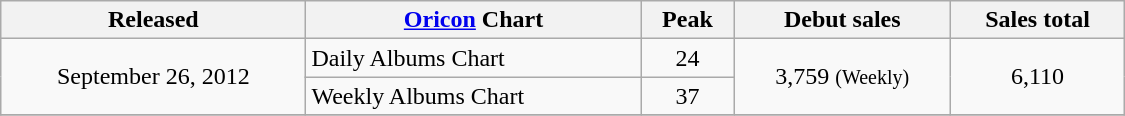<table class="wikitable" style="width:750px;">
<tr>
<th style="text-align:center;">Released</th>
<th style="text-align:center;"><a href='#'>Oricon</a> Chart</th>
<th style="text-align:center;">Peak</th>
<th style="text-align:center;">Debut sales</th>
<th style="text-align:center;">Sales total</th>
</tr>
<tr>
<td style="text-align:center;" rowspan="2">September 26, 2012</td>
<td align="left">Daily Albums Chart</td>
<td style="text-align:center;">24</td>
<td style="text-align:center;" rowspan="2">3,759 <small>(Weekly)</small></td>
<td style="text-align:center;" rowspan="2">6,110</td>
</tr>
<tr>
<td align="left">Weekly Albums Chart</td>
<td style="text-align:center;">37</td>
</tr>
<tr>
</tr>
</table>
